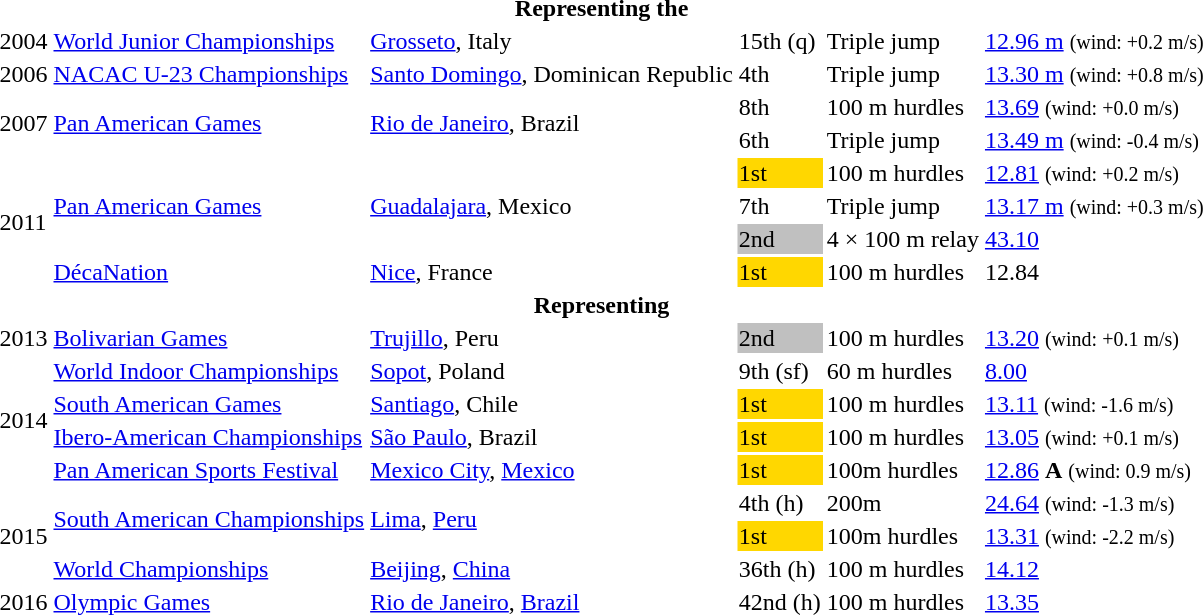<table>
<tr>
<th colspan="6">Representing the </th>
</tr>
<tr>
<td>2004</td>
<td><a href='#'>World Junior Championships</a></td>
<td><a href='#'>Grosseto</a>, Italy</td>
<td>15th (q)</td>
<td>Triple jump</td>
<td><a href='#'>12.96 m</a> <small>(wind: +0.2 m/s)</small></td>
</tr>
<tr>
<td>2006</td>
<td><a href='#'>NACAC U-23 Championships</a></td>
<td><a href='#'>Santo Domingo</a>, Dominican Republic</td>
<td>4th</td>
<td>Triple jump</td>
<td><a href='#'>13.30 m</a> <small>(wind: +0.8 m/s)</small></td>
</tr>
<tr>
<td rowspan=2>2007</td>
<td rowspan=2><a href='#'>Pan American Games</a></td>
<td rowspan=2><a href='#'>Rio de Janeiro</a>, Brazil</td>
<td>8th</td>
<td>100 m hurdles</td>
<td><a href='#'>13.69</a> <small>(wind: +0.0 m/s)</small></td>
</tr>
<tr>
<td>6th</td>
<td>Triple jump</td>
<td><a href='#'>13.49 m</a> <small>(wind: -0.4 m/s)</small></td>
</tr>
<tr>
<td rowspan=4>2011</td>
<td rowspan=3><a href='#'>Pan American Games</a></td>
<td rowspan=3><a href='#'>Guadalajara</a>, Mexico</td>
<td bgcolor=gold>1st</td>
<td>100 m hurdles</td>
<td><a href='#'>12.81</a> <small>(wind: +0.2 m/s)</small></td>
</tr>
<tr>
<td>7th</td>
<td>Triple jump</td>
<td><a href='#'>13.17 m</a> <small>(wind: +0.3 m/s)</small></td>
</tr>
<tr>
<td bgcolor=silver>2nd</td>
<td>4 × 100 m relay</td>
<td><a href='#'>43.10</a></td>
</tr>
<tr>
<td><a href='#'>DécaNation</a></td>
<td><a href='#'>Nice</a>, France</td>
<td bgcolor=gold>1st</td>
<td>100 m hurdles</td>
<td>12.84</td>
</tr>
<tr>
<th colspan=6>Representing </th>
</tr>
<tr>
<td>2013</td>
<td><a href='#'>Bolivarian Games</a></td>
<td><a href='#'>Trujillo</a>, Peru</td>
<td bgcolor=silver>2nd</td>
<td>100 m hurdles</td>
<td><a href='#'>13.20</a> <small>(wind: +0.1 m/s)</small></td>
</tr>
<tr>
<td rowspan=4>2014</td>
<td><a href='#'>World Indoor Championships</a></td>
<td><a href='#'>Sopot</a>, Poland</td>
<td>9th (sf)</td>
<td>60 m hurdles</td>
<td><a href='#'>8.00</a></td>
</tr>
<tr>
<td><a href='#'>South American Games</a></td>
<td><a href='#'>Santiago</a>, Chile</td>
<td bgcolor=gold>1st</td>
<td>100 m hurdles</td>
<td><a href='#'>13.11</a> <small>(wind: -1.6 m/s)</small></td>
</tr>
<tr>
<td><a href='#'>Ibero-American Championships</a></td>
<td><a href='#'>São Paulo</a>, Brazil</td>
<td bgcolor=gold>1st</td>
<td>100 m hurdles</td>
<td><a href='#'>13.05</a> <small>(wind: +0.1 m/s)</small></td>
</tr>
<tr>
<td><a href='#'>Pan American Sports Festival</a></td>
<td><a href='#'>Mexico City</a>, <a href='#'>Mexico</a></td>
<td bgcolor=gold>1st</td>
<td>100m hurdles</td>
<td><a href='#'>12.86</a> <strong>A</strong> <small>(wind: 0.9 m/s)</small></td>
</tr>
<tr>
<td rowspan=3>2015</td>
<td rowspan=2><a href='#'>South American Championships</a></td>
<td rowspan=2><a href='#'>Lima</a>, <a href='#'>Peru</a></td>
<td>4th (h)</td>
<td>200m</td>
<td><a href='#'>24.64</a> <small>(wind: -1.3 m/s)</small></td>
</tr>
<tr>
<td bgcolor=gold>1st</td>
<td>100m hurdles</td>
<td><a href='#'>13.31</a> <small>(wind: -2.2 m/s)</small></td>
</tr>
<tr>
<td><a href='#'>World Championships</a></td>
<td><a href='#'>Beijing</a>, <a href='#'>China</a></td>
<td>36th (h)</td>
<td>100 m hurdles</td>
<td><a href='#'>14.12</a></td>
</tr>
<tr>
<td>2016</td>
<td><a href='#'>Olympic Games</a></td>
<td><a href='#'>Rio de Janeiro</a>, <a href='#'>Brazil</a></td>
<td>42nd (h)</td>
<td>100 m hurdles</td>
<td><a href='#'>13.35</a></td>
</tr>
</table>
